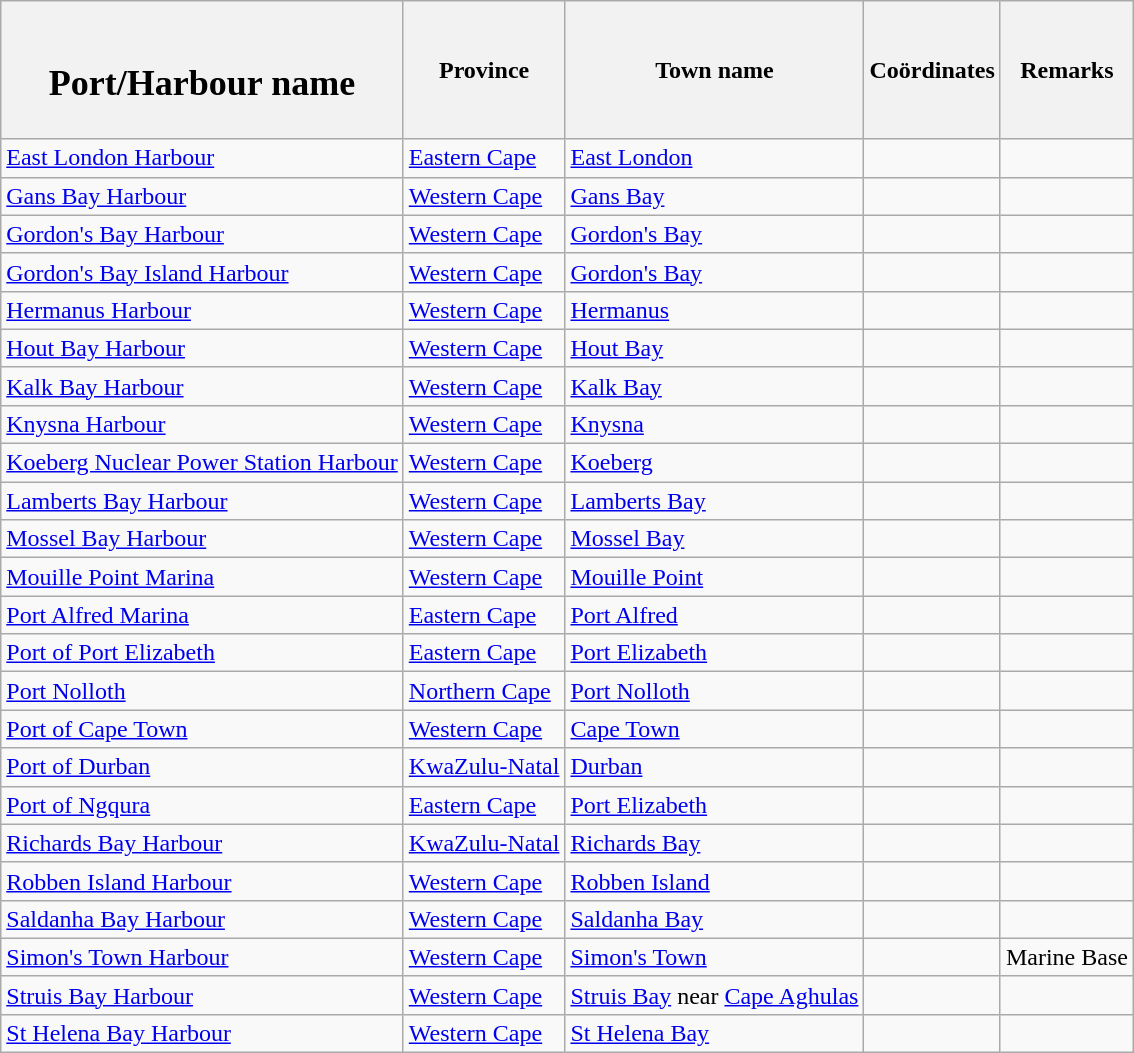<table class="wikitable sortable">
<tr>
<th><br><h2>Port/Harbour name</h2></th>
<th>Province</th>
<th>Town name</th>
<th>Coördinates</th>
<th>Remarks</th>
</tr>
<tr>
<td><a href='#'>East London Harbour</a></td>
<td><a href='#'>Eastern Cape</a></td>
<td><a href='#'>East London</a></td>
<td></td>
<td></td>
</tr>
<tr>
<td><a href='#'>Gans Bay Harbour</a></td>
<td><a href='#'>Western Cape</a></td>
<td><a href='#'>Gans Bay</a></td>
<td></td>
<td></td>
</tr>
<tr>
<td><a href='#'>Gordon's Bay Harbour</a></td>
<td><a href='#'>Western Cape</a></td>
<td><a href='#'>Gordon's Bay</a></td>
<td></td>
<td></td>
</tr>
<tr>
<td><a href='#'>Gordon's Bay Island Harbour</a></td>
<td><a href='#'>Western Cape</a></td>
<td><a href='#'>Gordon's Bay</a></td>
<td></td>
<td></td>
</tr>
<tr>
<td><a href='#'>Hermanus Harbour</a></td>
<td><a href='#'>Western Cape</a></td>
<td><a href='#'>Hermanus</a></td>
<td></td>
<td></td>
</tr>
<tr>
<td><a href='#'>Hout Bay Harbour</a></td>
<td><a href='#'>Western Cape</a></td>
<td><a href='#'>Hout Bay</a></td>
<td></td>
<td></td>
</tr>
<tr>
<td><a href='#'>Kalk Bay Harbour</a></td>
<td><a href='#'>Western Cape</a></td>
<td><a href='#'>Kalk Bay</a></td>
<td></td>
<td></td>
</tr>
<tr>
<td><a href='#'>Knysna Harbour</a></td>
<td><a href='#'>Western Cape</a></td>
<td><a href='#'>Knysna</a></td>
<td></td>
<td></td>
</tr>
<tr>
<td><a href='#'>Koeberg Nuclear Power Station Harbour</a></td>
<td><a href='#'>Western Cape</a></td>
<td><a href='#'>Koeberg</a></td>
<td></td>
<td></td>
</tr>
<tr>
<td><a href='#'>Lamberts Bay Harbour</a></td>
<td><a href='#'>Western Cape</a></td>
<td><a href='#'>Lamberts Bay</a></td>
<td></td>
<td></td>
</tr>
<tr>
<td><a href='#'>Mossel Bay Harbour</a></td>
<td><a href='#'>Western Cape</a></td>
<td><a href='#'>Mossel Bay</a></td>
<td></td>
<td></td>
</tr>
<tr>
<td><a href='#'>Mouille Point Marina</a></td>
<td><a href='#'>Western Cape</a></td>
<td><a href='#'>Mouille Point</a></td>
<td></td>
<td></td>
</tr>
<tr>
<td><a href='#'>Port Alfred Marina</a></td>
<td><a href='#'>Eastern Cape</a></td>
<td><a href='#'>Port Alfred</a></td>
<td></td>
<td></td>
</tr>
<tr>
<td><a href='#'>Port of Port Elizabeth</a></td>
<td><a href='#'>Eastern Cape</a></td>
<td><a href='#'>Port Elizabeth</a></td>
<td></td>
<td></td>
</tr>
<tr>
<td><a href='#'>Port Nolloth</a></td>
<td><a href='#'>Northern Cape</a></td>
<td><a href='#'>Port Nolloth</a></td>
<td></td>
<td></td>
</tr>
<tr>
<td><a href='#'>Port of Cape Town</a></td>
<td><a href='#'>Western Cape</a></td>
<td><a href='#'>Cape Town</a></td>
<td></td>
<td></td>
</tr>
<tr>
<td><a href='#'>Port of Durban</a></td>
<td><a href='#'>KwaZulu-Natal</a></td>
<td><a href='#'>Durban</a></td>
<td></td>
<td></td>
</tr>
<tr>
<td><a href='#'>Port of Ngqura</a></td>
<td><a href='#'>Eastern Cape</a></td>
<td><a href='#'>Port Elizabeth</a></td>
<td></td>
<td></td>
</tr>
<tr>
<td><a href='#'>Richards Bay Harbour</a></td>
<td><a href='#'>KwaZulu-Natal</a></td>
<td><a href='#'>Richards Bay</a></td>
<td></td>
<td></td>
</tr>
<tr>
<td><a href='#'>Robben Island Harbour</a></td>
<td><a href='#'>Western Cape</a></td>
<td><a href='#'>Robben Island</a></td>
<td></td>
<td></td>
</tr>
<tr>
<td><a href='#'>Saldanha Bay Harbour</a></td>
<td><a href='#'>Western Cape</a></td>
<td><a href='#'>Saldanha Bay</a></td>
<td></td>
<td></td>
</tr>
<tr>
<td><a href='#'>Simon's Town Harbour</a></td>
<td><a href='#'>Western Cape</a></td>
<td><a href='#'>Simon's Town</a></td>
<td></td>
<td>Marine Base</td>
</tr>
<tr>
<td><a href='#'>Struis Bay Harbour</a></td>
<td><a href='#'>Western Cape</a></td>
<td><a href='#'>Struis Bay</a> near <a href='#'>Cape Aghulas</a></td>
<td></td>
<td></td>
</tr>
<tr>
<td><a href='#'>St Helena Bay Harbour</a></td>
<td><a href='#'>Western Cape</a></td>
<td><a href='#'>St Helena Bay</a></td>
<td></td>
<td></td>
</tr>
</table>
